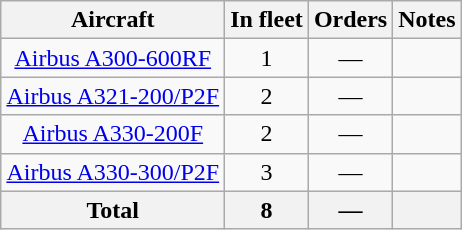<table class="wikitable" style="border-collapse:collapse;text-align:center;margin:auto;">
<tr>
<th>Aircraft</th>
<th>In fleet</th>
<th>Orders</th>
<th>Notes</th>
</tr>
<tr>
<td><a href='#'>Airbus A300-600RF</a></td>
<td>1</td>
<td>—</td>
<td></td>
</tr>
<tr>
<td><a href='#'>Airbus A321-200/P2F</a></td>
<td>2</td>
<td>—</td>
<td></td>
</tr>
<tr>
<td><a href='#'>Airbus A330-200F</a></td>
<td>2</td>
<td>—</td>
<td></td>
</tr>
<tr>
<td><a href='#'>Airbus A330-300/P2F</a></td>
<td>3</td>
<td>—</td>
<td></td>
</tr>
<tr>
<th>Total</th>
<th>8</th>
<th>—</th>
<th></th>
</tr>
</table>
